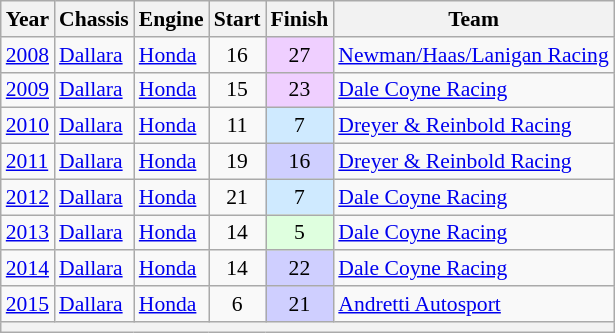<table class="wikitable" style="font-size: 90%;">
<tr>
<th scope=col>Year</th>
<th scope=col>Chassis</th>
<th scope=col>Engine</th>
<th scope=col>Start</th>
<th scope=col>Finish</th>
<th scope=col>Team</th>
</tr>
<tr>
<td><a href='#'>2008</a></td>
<td><a href='#'>Dallara</a></td>
<td><a href='#'>Honda</a></td>
<td align=center>16</td>
<td style="text-align:center; background:#efcfff;">27</td>
<td nowrap><a href='#'>Newman/Haas/Lanigan Racing</a></td>
</tr>
<tr>
<td><a href='#'>2009</a></td>
<td><a href='#'>Dallara</a></td>
<td><a href='#'>Honda</a></td>
<td align=center>15</td>
<td style="text-align:center; background:#efcfff;">23</td>
<td nowrap><a href='#'>Dale Coyne Racing</a></td>
</tr>
<tr>
<td><a href='#'>2010</a></td>
<td><a href='#'>Dallara</a></td>
<td><a href='#'>Honda</a></td>
<td align=center>11</td>
<td style="text-align:center; background:#cfeaff;">7</td>
<td nowrap><a href='#'>Dreyer & Reinbold Racing</a></td>
</tr>
<tr>
<td><a href='#'>2011</a></td>
<td><a href='#'>Dallara</a></td>
<td><a href='#'>Honda</a></td>
<td align=center>19</td>
<td style="text-align:center; background:#cfcfff;">16</td>
<td nowrap><a href='#'>Dreyer & Reinbold Racing</a></td>
</tr>
<tr>
<td><a href='#'>2012</a></td>
<td><a href='#'>Dallara</a></td>
<td><a href='#'>Honda</a></td>
<td align=center>21</td>
<td style="text-align:center; background:#cfeaff;">7</td>
<td nowrap><a href='#'>Dale Coyne Racing</a></td>
</tr>
<tr>
<td><a href='#'>2013</a></td>
<td><a href='#'>Dallara</a></td>
<td><a href='#'>Honda</a></td>
<td align=center>14</td>
<td style="text-align:center; background:#dfffdf;">5</td>
<td nowrap><a href='#'>Dale Coyne Racing</a></td>
</tr>
<tr>
<td><a href='#'>2014</a></td>
<td><a href='#'>Dallara</a></td>
<td><a href='#'>Honda</a></td>
<td align=center>14</td>
<td style="text-align:center; background:#cfcfff;">22</td>
<td nowrap><a href='#'>Dale Coyne Racing</a></td>
</tr>
<tr>
<td><a href='#'>2015</a></td>
<td><a href='#'>Dallara</a></td>
<td><a href='#'>Honda</a></td>
<td align=center>6</td>
<td style="text-align:center; background:#cfcfff;">21</td>
<td nowrap><a href='#'>Andretti Autosport</a></td>
</tr>
<tr>
<th colspan="6"></th>
</tr>
</table>
